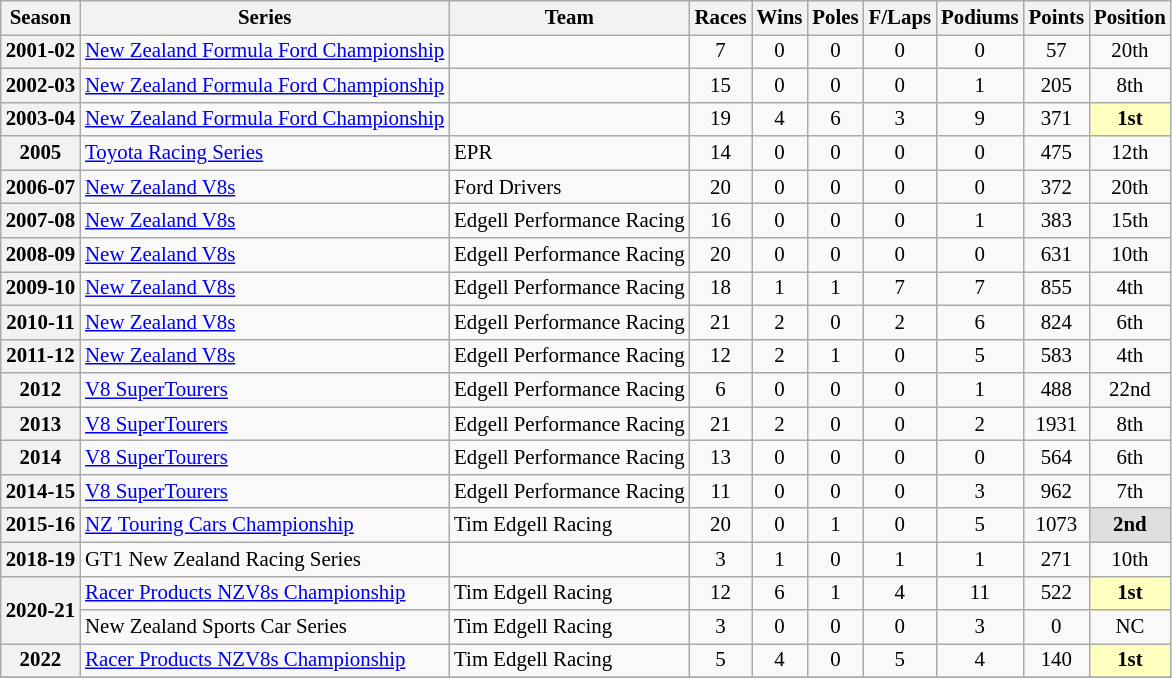<table class="wikitable" style="font-size: 87%; text-align:center">
<tr>
<th>Season</th>
<th>Series</th>
<th>Team</th>
<th>Races</th>
<th>Wins</th>
<th>Poles</th>
<th>F/Laps</th>
<th>Podiums</th>
<th>Points</th>
<th>Position</th>
</tr>
<tr>
<th>2001-02</th>
<td align=left><a href='#'>New Zealand Formula Ford Championship</a></td>
<td align=left></td>
<td>7</td>
<td>0</td>
<td>0</td>
<td>0</td>
<td>0</td>
<td>57</td>
<td>20th</td>
</tr>
<tr>
<th>2002-03</th>
<td align=left><a href='#'>New Zealand Formula Ford Championship</a></td>
<td align=left></td>
<td>15</td>
<td>0</td>
<td>0</td>
<td>0</td>
<td>1</td>
<td>205</td>
<td>8th</td>
</tr>
<tr>
<th>2003-04</th>
<td align=left><a href='#'>New Zealand Formula Ford Championship</a></td>
<td align=left></td>
<td>19</td>
<td>4</td>
<td>6</td>
<td>3</td>
<td>9</td>
<td>371</td>
<td style="background:#FFFFBF;"><strong>1st</strong></td>
</tr>
<tr>
<th>2005</th>
<td align=left><a href='#'>Toyota Racing Series</a></td>
<td align=left>EPR</td>
<td>14</td>
<td>0</td>
<td>0</td>
<td>0</td>
<td>0</td>
<td>475</td>
<td>12th</td>
</tr>
<tr>
<th>2006-07</th>
<td align=left><a href='#'>New Zealand V8s</a></td>
<td align=left>Ford Drivers</td>
<td>20</td>
<td>0</td>
<td>0</td>
<td>0</td>
<td>0</td>
<td>372</td>
<td>20th</td>
</tr>
<tr>
<th>2007-08</th>
<td align=left><a href='#'>New Zealand V8s</a></td>
<td align=left>Edgell Performance Racing</td>
<td>16</td>
<td>0</td>
<td>0</td>
<td>0</td>
<td>1</td>
<td>383</td>
<td>15th</td>
</tr>
<tr>
<th>2008-09</th>
<td align=left><a href='#'>New Zealand V8s</a></td>
<td align=left>Edgell Performance Racing</td>
<td>20</td>
<td>0</td>
<td>0</td>
<td>0</td>
<td>0</td>
<td>631</td>
<td>10th</td>
</tr>
<tr>
<th>2009-10</th>
<td align=left><a href='#'>New Zealand V8s</a></td>
<td align=left>Edgell Performance Racing</td>
<td>18</td>
<td>1</td>
<td>1</td>
<td>7</td>
<td>7</td>
<td>855</td>
<td>4th</td>
</tr>
<tr>
<th>2010-11</th>
<td align=left><a href='#'>New Zealand V8s</a></td>
<td align=left>Edgell Performance Racing</td>
<td>21</td>
<td>2</td>
<td>0</td>
<td>2</td>
<td>6</td>
<td>824</td>
<td>6th</td>
</tr>
<tr>
<th>2011-12</th>
<td align=left><a href='#'>New Zealand V8s</a></td>
<td align=left>Edgell Performance Racing</td>
<td>12</td>
<td>2</td>
<td>1</td>
<td>0</td>
<td>5</td>
<td>583</td>
<td>4th</td>
</tr>
<tr>
<th>2012</th>
<td align=left><a href='#'>V8 SuperTourers</a></td>
<td align=left>Edgell Performance Racing</td>
<td>6</td>
<td>0</td>
<td>0</td>
<td>0</td>
<td>1</td>
<td>488</td>
<td>22nd</td>
</tr>
<tr>
<th>2013</th>
<td align=left><a href='#'>V8 SuperTourers</a></td>
<td align=left>Edgell Performance Racing</td>
<td>21</td>
<td>2</td>
<td>0</td>
<td>0</td>
<td>2</td>
<td>1931</td>
<td>8th</td>
</tr>
<tr>
<th>2014</th>
<td align=left><a href='#'>V8 SuperTourers</a></td>
<td align=left>Edgell Performance Racing</td>
<td>13</td>
<td>0</td>
<td>0</td>
<td>0</td>
<td>0</td>
<td>564</td>
<td>6th</td>
</tr>
<tr>
<th>2014-15</th>
<td align=left><a href='#'>V8 SuperTourers</a></td>
<td align=left>Edgell Performance Racing</td>
<td>11</td>
<td>0</td>
<td>0</td>
<td>0</td>
<td>3</td>
<td>962</td>
<td>7th</td>
</tr>
<tr>
<th>2015-16</th>
<td align=left><a href='#'>NZ Touring Cars Championship</a></td>
<td align=left>Tim Edgell Racing</td>
<td>20</td>
<td>0</td>
<td>1</td>
<td>0</td>
<td>5</td>
<td>1073</td>
<td style="background:#dfdfdf;"><strong>2nd</strong></td>
</tr>
<tr>
<th>2018-19</th>
<td align=left>GT1 New Zealand Racing Series</td>
<td align=left></td>
<td>3</td>
<td>1</td>
<td>0</td>
<td>1</td>
<td>1</td>
<td>271</td>
<td>10th</td>
</tr>
<tr>
<th rowspan=2>2020-21</th>
<td align=left><a href='#'>Racer Products NZV8s Championship</a></td>
<td align=left>Tim Edgell Racing</td>
<td>12</td>
<td>6</td>
<td>1</td>
<td>4</td>
<td>11</td>
<td>522</td>
<td style="background:#FFFFBF;"><strong>1st</strong></td>
</tr>
<tr>
<td align=left>New Zealand Sports Car Series</td>
<td align=left>Tim Edgell Racing</td>
<td>3</td>
<td>0</td>
<td>0</td>
<td>0</td>
<td>3</td>
<td>0</td>
<td>NC</td>
</tr>
<tr>
<th>2022</th>
<td align=left><a href='#'>Racer Products NZV8s Championship</a></td>
<td align=left>Tim Edgell Racing</td>
<td>5</td>
<td>4</td>
<td>0</td>
<td>5</td>
<td>4</td>
<td>140</td>
<td style="background:#FFFFBF;"><strong>1st</strong></td>
</tr>
<tr>
</tr>
</table>
